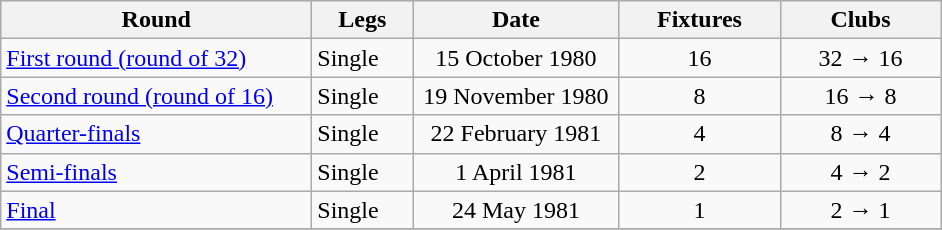<table class="wikitable" style="text-align:left">
<tr>
<th width=200>Round</th>
<th width=60>Legs</th>
<th width=130>Date</th>
<th width=100>Fixtures</th>
<th width=100>Clubs</th>
</tr>
<tr>
<td><a href='#'>First round (round of 32)</a></td>
<td>Single</td>
<td align="center">15 October 1980</td>
<td align="center">16</td>
<td align="center">32 → 16</td>
</tr>
<tr>
<td><a href='#'>Second round (round of 16)</a></td>
<td>Single</td>
<td align="center">19 November 1980</td>
<td align="center">8</td>
<td align="center">16 → 8</td>
</tr>
<tr>
<td><a href='#'>Quarter-finals</a></td>
<td>Single</td>
<td align="center">22 February 1981</td>
<td align="center">4</td>
<td align="center">8 → 4</td>
</tr>
<tr>
<td><a href='#'>Semi-finals</a></td>
<td>Single</td>
<td align="center">1 April 1981</td>
<td align="center">2</td>
<td align="center">4 → 2</td>
</tr>
<tr>
<td><a href='#'>Final</a></td>
<td>Single</td>
<td align="center">24 May 1981</td>
<td align="center">1</td>
<td align="center">2 → 1</td>
</tr>
<tr>
</tr>
</table>
